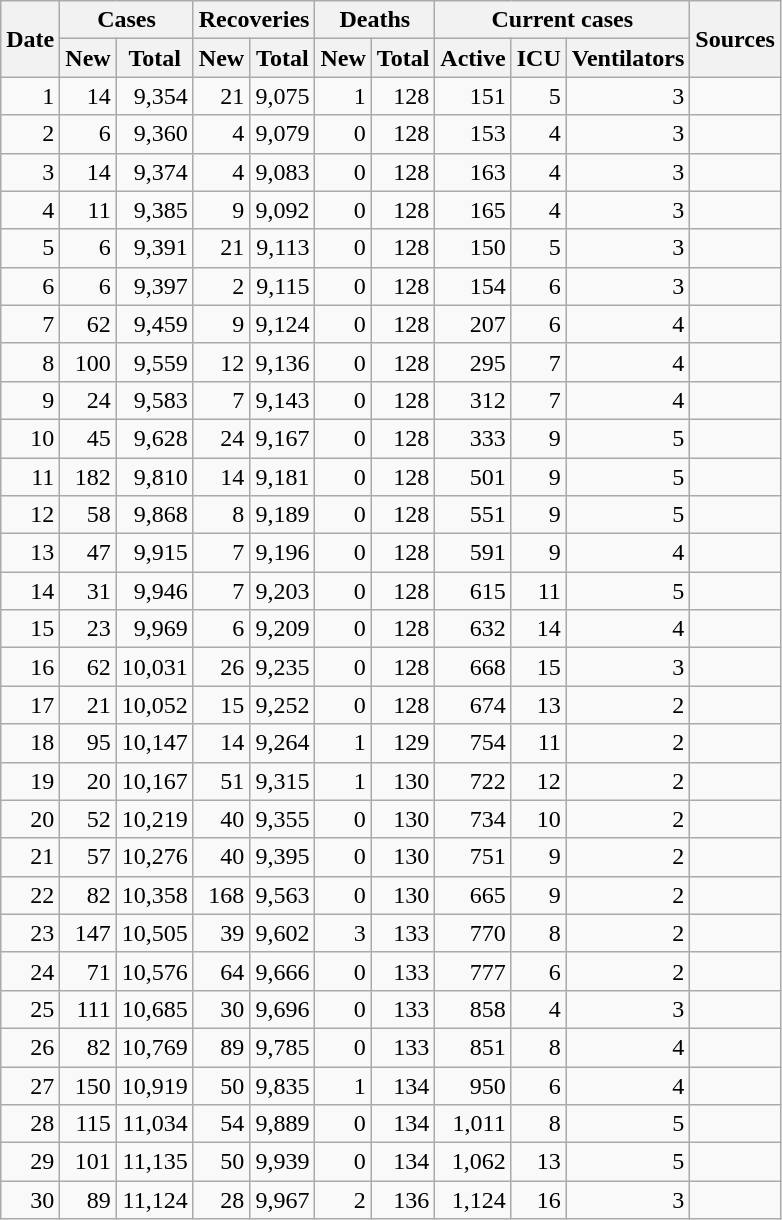<table class="wikitable sortable mw-collapsible mw-collapsed sticky-header-multi sort-under" style="text-align:right;">
<tr>
<th rowspan=2>Date</th>
<th colspan=2>Cases</th>
<th colspan=2>Recoveries</th>
<th colspan=2>Deaths</th>
<th colspan=3>Current cases</th>
<th rowspan=2 class="unsortable">Sources</th>
</tr>
<tr>
<th>New</th>
<th>Total</th>
<th>New</th>
<th>Total</th>
<th>New</th>
<th>Total</th>
<th>Active</th>
<th>ICU</th>
<th>Ventilators</th>
</tr>
<tr>
<td>1</td>
<td>14</td>
<td>9,354</td>
<td>21</td>
<td>9,075</td>
<td>1</td>
<td>128</td>
<td>151</td>
<td>5</td>
<td>3</td>
<td></td>
</tr>
<tr>
<td>2</td>
<td>6</td>
<td>9,360</td>
<td>4</td>
<td>9,079</td>
<td>0</td>
<td>128</td>
<td>153</td>
<td>4</td>
<td>3</td>
<td></td>
</tr>
<tr>
<td>3</td>
<td>14</td>
<td>9,374</td>
<td>4</td>
<td>9,083</td>
<td>0</td>
<td>128</td>
<td>163</td>
<td>4</td>
<td>3</td>
<td></td>
</tr>
<tr>
<td>4</td>
<td>11</td>
<td>9,385</td>
<td>9</td>
<td>9,092</td>
<td>0</td>
<td>128</td>
<td>165</td>
<td>4</td>
<td>3</td>
<td></td>
</tr>
<tr>
<td>5</td>
<td>6</td>
<td>9,391</td>
<td>21</td>
<td>9,113</td>
<td>0</td>
<td>128</td>
<td>150</td>
<td>5</td>
<td>3</td>
<td></td>
</tr>
<tr>
<td>6</td>
<td>6</td>
<td>9,397</td>
<td>2</td>
<td>9,115</td>
<td>0</td>
<td>128</td>
<td>154</td>
<td>6</td>
<td>3</td>
<td></td>
</tr>
<tr>
<td>7</td>
<td>62</td>
<td>9,459</td>
<td>9</td>
<td>9,124</td>
<td>0</td>
<td>128</td>
<td>207</td>
<td>6</td>
<td>4</td>
<td></td>
</tr>
<tr>
<td>8</td>
<td>100</td>
<td>9,559</td>
<td>12</td>
<td>9,136</td>
<td>0</td>
<td>128</td>
<td>295</td>
<td>7</td>
<td>4</td>
<td></td>
</tr>
<tr>
<td>9</td>
<td>24</td>
<td>9,583</td>
<td>7</td>
<td>9,143</td>
<td>0</td>
<td>128</td>
<td>312</td>
<td>7</td>
<td>4</td>
<td></td>
</tr>
<tr>
<td>10</td>
<td>45</td>
<td>9,628</td>
<td>24</td>
<td>9,167</td>
<td>0</td>
<td>128</td>
<td>333</td>
<td>9</td>
<td>5</td>
<td></td>
</tr>
<tr>
<td>11</td>
<td>182</td>
<td>9,810</td>
<td>14</td>
<td>9,181</td>
<td>0</td>
<td>128</td>
<td>501</td>
<td>9</td>
<td>5</td>
<td></td>
</tr>
<tr>
<td>12</td>
<td>58</td>
<td>9,868</td>
<td>8</td>
<td>9,189</td>
<td>0</td>
<td>128</td>
<td>551</td>
<td>9</td>
<td>5</td>
<td></td>
</tr>
<tr>
<td>13</td>
<td>47</td>
<td>9,915</td>
<td>7</td>
<td>9,196</td>
<td>0</td>
<td>128</td>
<td>591</td>
<td>9</td>
<td>4</td>
<td></td>
</tr>
<tr>
<td>14</td>
<td>31</td>
<td>9,946</td>
<td>7</td>
<td>9,203</td>
<td>0</td>
<td>128</td>
<td>615</td>
<td>11</td>
<td>5</td>
<td></td>
</tr>
<tr>
<td>15</td>
<td>23</td>
<td>9,969</td>
<td>6</td>
<td>9,209</td>
<td>0</td>
<td>128</td>
<td>632</td>
<td>14</td>
<td>4</td>
<td></td>
</tr>
<tr>
<td>16</td>
<td>62</td>
<td>10,031</td>
<td>26</td>
<td>9,235</td>
<td>0</td>
<td>128</td>
<td>668</td>
<td>15</td>
<td>3</td>
<td></td>
</tr>
<tr>
<td>17</td>
<td>21</td>
<td>10,052</td>
<td>15</td>
<td>9,252</td>
<td>0</td>
<td>128</td>
<td>674</td>
<td>13</td>
<td>2</td>
<td></td>
</tr>
<tr>
<td>18</td>
<td>95</td>
<td>10,147</td>
<td>14</td>
<td>9,264</td>
<td>1</td>
<td>129</td>
<td>754</td>
<td>11</td>
<td>2</td>
<td></td>
</tr>
<tr>
<td>19</td>
<td>20</td>
<td>10,167</td>
<td>51</td>
<td>9,315</td>
<td>1</td>
<td>130</td>
<td>722</td>
<td>12</td>
<td>2</td>
<td></td>
</tr>
<tr>
<td>20</td>
<td>52</td>
<td>10,219</td>
<td>40</td>
<td>9,355</td>
<td>0</td>
<td>130</td>
<td>734</td>
<td>10</td>
<td>2</td>
<td></td>
</tr>
<tr>
<td>21</td>
<td>57</td>
<td>10,276</td>
<td>40</td>
<td>9,395</td>
<td>0</td>
<td>130</td>
<td>751</td>
<td>9</td>
<td>2</td>
<td></td>
</tr>
<tr>
<td>22</td>
<td>82</td>
<td>10,358</td>
<td>168</td>
<td>9,563</td>
<td>0</td>
<td>130</td>
<td>665</td>
<td>9</td>
<td>2</td>
<td></td>
</tr>
<tr>
<td>23</td>
<td>147</td>
<td>10,505</td>
<td>39</td>
<td>9,602</td>
<td>3</td>
<td>133</td>
<td>770</td>
<td>8</td>
<td>2</td>
<td></td>
</tr>
<tr>
<td>24</td>
<td>71</td>
<td>10,576</td>
<td>64</td>
<td>9,666</td>
<td>0</td>
<td>133</td>
<td>777</td>
<td>6</td>
<td>2</td>
<td></td>
</tr>
<tr>
<td>25</td>
<td>111</td>
<td>10,685</td>
<td>30</td>
<td>9,696</td>
<td>0</td>
<td>133</td>
<td>858</td>
<td>4</td>
<td>3</td>
<td></td>
</tr>
<tr>
<td>26</td>
<td>82</td>
<td>10,769</td>
<td>89</td>
<td>9,785</td>
<td>0</td>
<td>133</td>
<td>851</td>
<td>8</td>
<td>4</td>
<td></td>
</tr>
<tr>
<td>27</td>
<td>150</td>
<td>10,919</td>
<td>50</td>
<td>9,835</td>
<td>1</td>
<td>134</td>
<td>950</td>
<td>6</td>
<td>4</td>
<td></td>
</tr>
<tr>
<td>28</td>
<td>115</td>
<td>11,034</td>
<td>54</td>
<td>9,889</td>
<td>0</td>
<td>134</td>
<td>1,011</td>
<td>8</td>
<td>5</td>
<td></td>
</tr>
<tr>
<td>29</td>
<td>101</td>
<td>11,135</td>
<td>50</td>
<td>9,939</td>
<td>0</td>
<td>134</td>
<td>1,062</td>
<td>13</td>
<td>5</td>
<td></td>
</tr>
<tr>
<td>30</td>
<td>89</td>
<td>11,124</td>
<td>28</td>
<td>9,967</td>
<td>2</td>
<td>136</td>
<td>1,124</td>
<td>16</td>
<td>3</td>
<td></td>
</tr>
</table>
